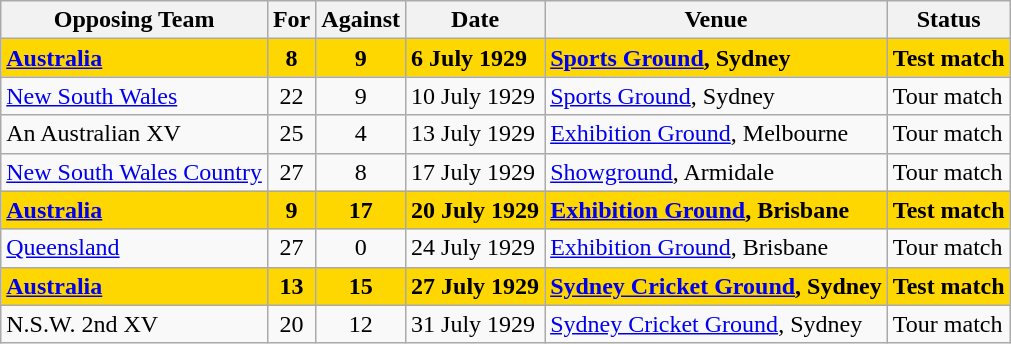<table class=wikitable>
<tr>
<th>Opposing Team</th>
<th>For</th>
<th>Against</th>
<th>Date</th>
<th>Venue</th>
<th>Status</th>
</tr>
<tr bgcolor=Gold>
<td><strong><a href='#'>Australia</a></strong></td>
<td align=center><strong>8</strong></td>
<td align=center><strong>9</strong></td>
<td><strong>6 July 1929</strong></td>
<td><strong><a href='#'>Sports Ground</a>, Sydney</strong></td>
<td><strong>Test match</strong></td>
</tr>
<tr>
<td><a href='#'>New South Wales</a></td>
<td align=center>22</td>
<td align=center>9</td>
<td>10 July 1929</td>
<td><a href='#'>Sports Ground</a>, Sydney</td>
<td>Tour match</td>
</tr>
<tr>
<td>An Australian XV</td>
<td align=center>25</td>
<td align=center>4</td>
<td>13 July 1929</td>
<td><a href='#'>Exhibition Ground</a>, Melbourne</td>
<td>Tour match</td>
</tr>
<tr>
<td><a href='#'>New South Wales Country</a></td>
<td align=center>27</td>
<td align=center>8</td>
<td>17 July 1929</td>
<td><a href='#'>Showground</a>, Armidale</td>
<td>Tour match</td>
</tr>
<tr bgcolor=Gold>
<td><strong><a href='#'>Australia</a></strong></td>
<td align=center><strong>9</strong></td>
<td align=center><strong>17</strong></td>
<td><strong>20 July 1929</strong></td>
<td><strong><a href='#'>Exhibition Ground</a>, Brisbane</strong></td>
<td><strong>Test match</strong></td>
</tr>
<tr>
<td><a href='#'>Queensland</a></td>
<td align=center>27</td>
<td align=center>0</td>
<td>24 July 1929</td>
<td><a href='#'>Exhibition Ground</a>, Brisbane</td>
<td>Tour match</td>
</tr>
<tr bgcolor=Gold>
<td><strong><a href='#'>Australia</a></strong></td>
<td align=center><strong>13</strong></td>
<td align=center><strong>15</strong></td>
<td><strong>27 July 1929</strong></td>
<td><strong><a href='#'>Sydney Cricket Ground</a>, Sydney</strong></td>
<td><strong>Test match</strong></td>
</tr>
<tr>
<td>N.S.W. 2nd XV</td>
<td align=center>20</td>
<td align=center>12</td>
<td>31 July 1929</td>
<td><a href='#'>Sydney Cricket Ground</a>, Sydney</td>
<td>Tour match</td>
</tr>
</table>
